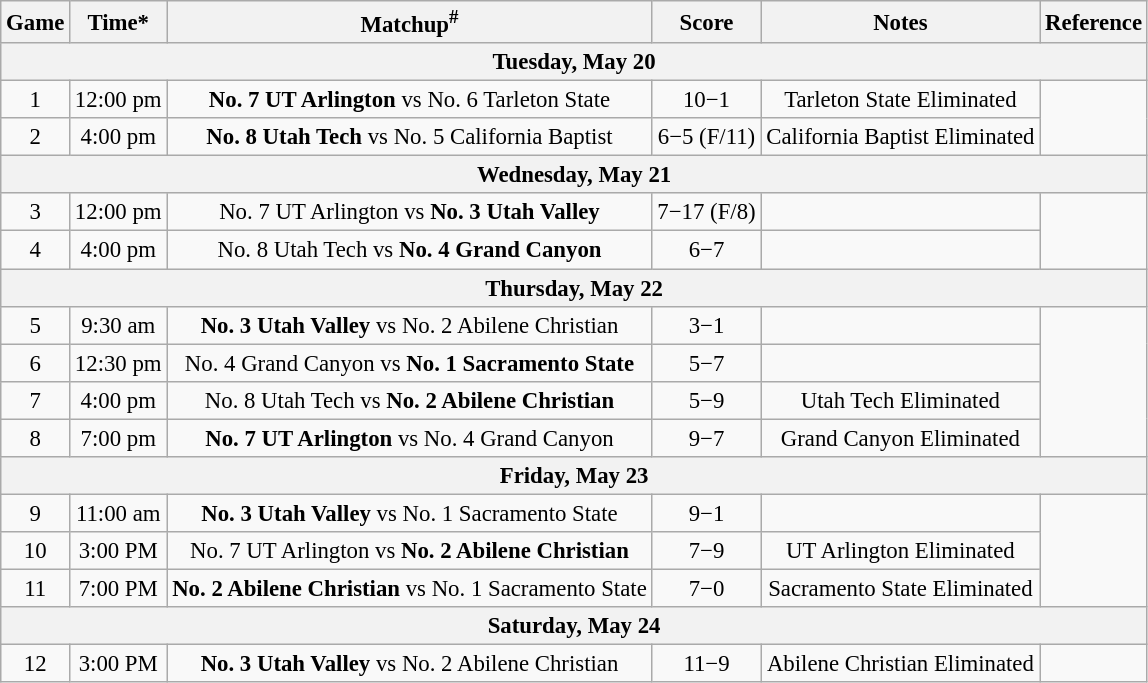<table class="wikitable" style="font-size: 95%">
<tr align="center">
<th>Game</th>
<th>Time*</th>
<th>Matchup<sup>#</sup></th>
<th>Score</th>
<th>Notes</th>
<th>Reference</th>
</tr>
<tr>
<th colspan=7>Tuesday, May 20</th>
</tr>
<tr>
<td style="text-align:center;">1</td>
<td style="text-align:center;">12:00 pm</td>
<td style="text-align:center;"><strong>No. 7 UT Arlington</strong> vs No. 6 Tarleton State</td>
<td style="text-align:center;">10−1</td>
<td style="text-align:center;">Tarleton State Eliminated</td>
<td rowspan="2" style="text-align:center;"></td>
</tr>
<tr>
<td style="text-align:center;">2</td>
<td style="text-align:center;">4:00 pm</td>
<td style="text-align:center;"><strong>No. 8 Utah Tech</strong> vs No. 5 California Baptist</td>
<td style="text-align:center;">6−5 (F/11)</td>
<td style="text-align:center;">California Baptist Eliminated</td>
</tr>
<tr>
<th colspan=7>Wednesday, May 21</th>
</tr>
<tr>
<td style="text-align:center;">3</td>
<td style="text-align:center;">12:00 pm</td>
<td style="text-align:center;">No. 7 UT Arlington vs <strong>No. 3 Utah Valley</strong></td>
<td style="text-align:center;">7−17 (F/8)</td>
<td style="text-align:center;"></td>
<td rowspan="2" style="text-align:center;"></td>
</tr>
<tr>
<td style="text-align:center;">4</td>
<td style="text-align:center;">4:00 pm</td>
<td style="text-align:center;">No. 8 Utah Tech vs <strong>No. 4 Grand Canyon</strong></td>
<td style="text-align:center;">6−7</td>
<td style="text-align:center;"></td>
</tr>
<tr>
<th colspan=7>Thursday, May 22</th>
</tr>
<tr>
<td style="text-align:center;">5</td>
<td style="text-align:center;">9:30 am</td>
<td style="text-align:center;"><strong>No. 3 Utah Valley</strong> vs No. 2 Abilene Christian</td>
<td style="text-align:center;">3−1</td>
<td style="text-align:center;"></td>
<td rowspan="4" style="text-align:center;"></td>
</tr>
<tr>
<td style="text-align:center;">6</td>
<td style="text-align:center;">12:30 pm</td>
<td style="text-align:center;">No. 4 Grand Canyon vs <strong>No. 1 Sacramento State</strong></td>
<td style="text-align:center;">5−7</td>
<td style="text-align:center;"></td>
</tr>
<tr>
<td style="text-align:center;">7</td>
<td style="text-align:center;">4:00 pm</td>
<td style="text-align:center;">No. 8 Utah Tech vs <strong>No. 2 Abilene Christian</strong></td>
<td style="text-align:center;">5−9</td>
<td style="text-align:center;">Utah Tech Eliminated</td>
</tr>
<tr>
<td style="text-align:center;">8</td>
<td style="text-align:center;">7:00 pm</td>
<td style="text-align:center;"><strong>No. 7 UT Arlington</strong> vs No. 4 Grand Canyon</td>
<td style="text-align:center;">9−7</td>
<td style="text-align:center;">Grand Canyon Eliminated</td>
</tr>
<tr>
<th colspan=7>Friday, May 23</th>
</tr>
<tr>
<td style="text-align:center;">9</td>
<td style="text-align:center;">11:00 am</td>
<td style="text-align:center;"><strong>No. 3 Utah Valley</strong> vs No. 1 Sacramento State</td>
<td style="text-align:center;">9−1</td>
<td style="text-align:center;"></td>
<td rowspan="3" style="text-align:center;"></td>
</tr>
<tr>
<td style="text-align:center;">10</td>
<td style="text-align:center;">3:00 PM</td>
<td style="text-align:center;">No. 7 UT Arlington vs <strong>No. 2 Abilene Christian</strong></td>
<td style="text-align:center;">7−9</td>
<td style="text-align:center;">UT Arlington Eliminated</td>
</tr>
<tr>
<td style="text-align:center;">11</td>
<td style="text-align:center;">7:00 PM</td>
<td style="text-align:center;"><strong>No. 2 Abilene Christian</strong> vs No. 1 Sacramento State</td>
<td style="text-align:center;">7−0</td>
<td style="text-align:center;">Sacramento State Eliminated</td>
</tr>
<tr>
<th colspan=7>Saturday, May 24</th>
</tr>
<tr>
<td style="text-align:center;">12</td>
<td style="text-align:center;">3:00 PM</td>
<td style="text-align:center;"><strong>No. 3 Utah Valley</strong> vs No. 2 Abilene Christian</td>
<td style="text-align:center;">11−9</td>
<td style="text-align:center;">Abilene Christian Eliminated</td>
<td style="text-align:center;"></td>
</tr>
</table>
